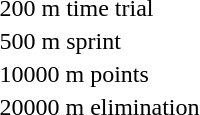<table>
<tr>
<td>200 m time trial</td>
<td></td>
<td></td>
<td></td>
</tr>
<tr>
<td>500 m sprint</td>
<td></td>
<td></td>
<td></td>
</tr>
<tr>
<td>10000 m points</td>
<td></td>
<td></td>
<td></td>
</tr>
<tr>
<td>20000 m elimination</td>
<td></td>
<td></td>
<td></td>
</tr>
</table>
